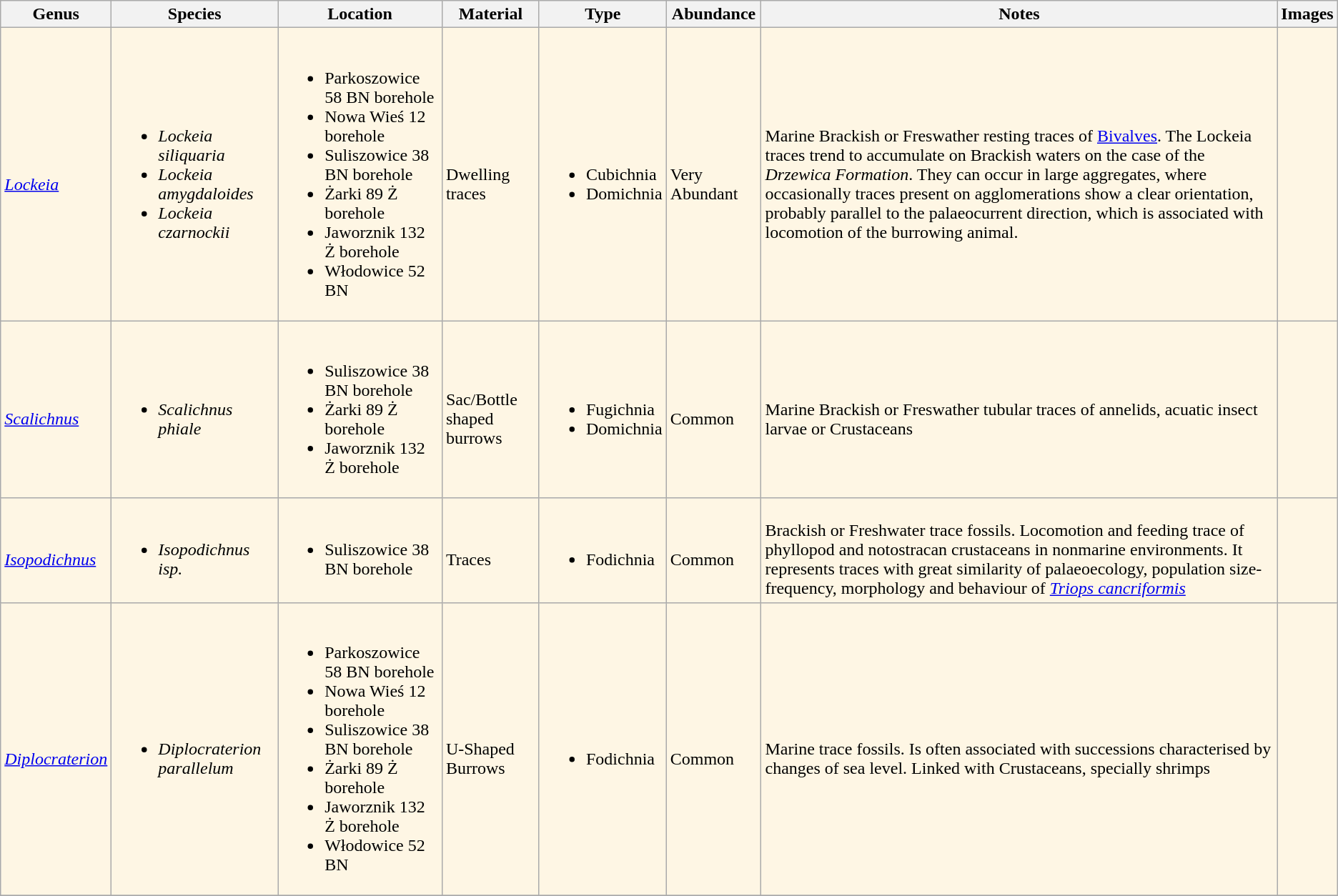<table class = "wikitable">
<tr>
<th>Genus</th>
<th>Species</th>
<th>Location</th>
<th>Material</th>
<th>Type</th>
<th>Abundance</th>
<th>Notes</th>
<th>Images</th>
</tr>
<tr>
<td style="background:#FEF6E4;"><br><em><a href='#'>Lockeia</a></em></td>
<td style="background:#FEF6E4;"><br><ul><li><em>Lockeia siliquaria</em></li><li><em>Lockeia amygdaloides</em></li><li><em>Lockeia czarnockii</em></li></ul></td>
<td style="background:#FEF6E4;"><br><ul><li>Parkoszowice 58 BN borehole</li><li>Nowa Wieś 12 borehole</li><li>Suliszowice 38 BN borehole</li><li>Żarki 89 Ż borehole</li><li>Jaworznik 132 Ż borehole</li><li>Włodowice 52 BN</li></ul></td>
<td style="background:#FEF6E4;"><br>Dwelling traces</td>
<td style="background:#FEF6E4;"><br><ul><li>Cubichnia</li><li>Domichnia</li></ul></td>
<td style="background:#FEF6E4;"><br>Very Abundant</td>
<td style="background:#FEF6E4;"><br>Marine Brackish or Freswather resting traces of <a href='#'>Bivalves</a>. The Lockeia traces trend to accumulate on Brackish waters on the case of the <em>Drzewica Formation</em>. They can occur in large aggregates, where occasionally traces present on agglomerations show a clear orientation, probably parallel to the palaeocurrent direction, which is associated with locomotion of the burrowing animal.</td>
<td style="background:#FEF6E4;"><br></td>
</tr>
<tr>
<td style="background:#FEF6E4;"><br><em><a href='#'>Scalichnus</a></em></td>
<td style="background:#FEF6E4;"><br><ul><li><em>Scalichnus phiale</em></li></ul></td>
<td style="background:#FEF6E4;"><br><ul><li>Suliszowice 38 BN borehole</li><li>Żarki 89 Ż borehole</li><li>Jaworznik 132 Ż borehole</li></ul></td>
<td style="background:#FEF6E4;"><br>Sac/Bottle shaped burrows</td>
<td style="background:#FEF6E4;"><br><ul><li>Fugichnia</li><li>Domichnia</li></ul></td>
<td style="background:#FEF6E4;"><br>Common</td>
<td style="background:#FEF6E4;"><br>Marine Brackish or Freswather tubular traces of annelids, acuatic insect larvae or Crustaceans</td>
<td style="background:#FEF6E4;"></td>
</tr>
<tr>
<td style="background:#FEF6E4;"><br><em><a href='#'>Isopodichnus</a></em></td>
<td style="background:#FEF6E4;"><br><ul><li><em>Isopodichnus isp.</em></li></ul></td>
<td style="background:#FEF6E4;"><br><ul><li>Suliszowice 38 BN borehole</li></ul></td>
<td style="background:#FEF6E4;"><br>Traces</td>
<td style="background:#FEF6E4;"><br><ul><li>Fodichnia</li></ul></td>
<td style="background:#FEF6E4;"><br>Common</td>
<td style="background:#FEF6E4;"><br>Brackish or Freshwater trace fossils. Locomotion and feeding trace of phyllopod and  notostracan crustaceans in nonmarine environments. It represents traces with great similarity of palaeoecology, population size-frequency, morphology and behaviour of <em><a href='#'>Triops cancriformis</a></em></td>
<td style="background:#FEF6E4;"><br></td>
</tr>
<tr>
<td style="background:#FEF6E4;"><br><em><a href='#'>Diplocraterion</a></em></td>
<td style="background:#FEF6E4;"><br><ul><li><em>Diplocraterion parallelum</em></li></ul></td>
<td style="background:#FEF6E4;"><br><ul><li>Parkoszowice 58 BN borehole</li><li>Nowa Wieś 12 borehole</li><li>Suliszowice 38 BN borehole</li><li>Żarki 89 Ż borehole</li><li>Jaworznik 132 Ż borehole</li><li>Włodowice 52 BN</li></ul></td>
<td style="background:#FEF6E4;"><br>U-Shaped Burrows</td>
<td style="background:#FEF6E4;"><br><ul><li>Fodichnia</li></ul></td>
<td style="background:#FEF6E4;"><br>Common</td>
<td style="background:#FEF6E4;"><br>Marine trace fossils. Is often associated with successions characterised by changes of sea level. Linked with Crustaceans, specially shrimps</td>
<td style="background:#FEF6E4;"><br></td>
</tr>
<tr>
</tr>
<tr>
</tr>
</table>
